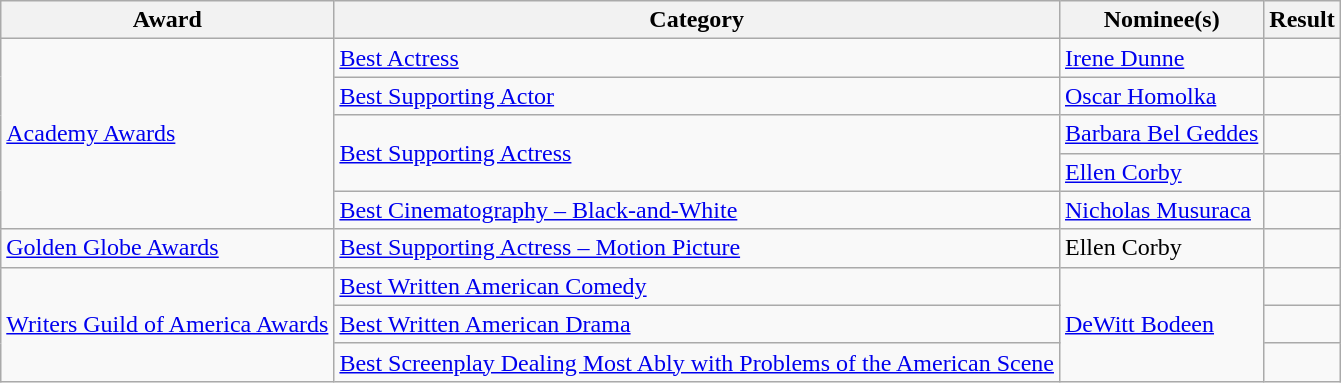<table class="wikitable plainrowheaders">
<tr>
<th>Award</th>
<th>Category</th>
<th>Nominee(s)</th>
<th>Result</th>
</tr>
<tr>
<td rowspan="5"><a href='#'>Academy Awards</a></td>
<td><a href='#'>Best Actress</a></td>
<td><a href='#'>Irene Dunne</a></td>
<td></td>
</tr>
<tr>
<td><a href='#'>Best Supporting Actor</a></td>
<td><a href='#'>Oscar Homolka</a></td>
<td></td>
</tr>
<tr>
<td rowspan="2"><a href='#'>Best Supporting Actress</a></td>
<td><a href='#'>Barbara Bel Geddes</a></td>
<td></td>
</tr>
<tr>
<td><a href='#'>Ellen Corby</a></td>
<td></td>
</tr>
<tr>
<td><a href='#'>Best Cinematography – Black-and-White</a></td>
<td><a href='#'>Nicholas Musuraca</a></td>
<td></td>
</tr>
<tr>
<td><a href='#'>Golden Globe Awards</a></td>
<td><a href='#'>Best Supporting Actress – Motion Picture</a></td>
<td>Ellen Corby</td>
<td></td>
</tr>
<tr>
<td rowspan="3"><a href='#'>Writers Guild of America Awards</a></td>
<td><a href='#'>Best Written American Comedy</a></td>
<td rowspan="3"><a href='#'>DeWitt Bodeen</a></td>
<td></td>
</tr>
<tr>
<td><a href='#'>Best Written American Drama</a></td>
<td></td>
</tr>
<tr>
<td><a href='#'>Best Screenplay Dealing Most Ably with Problems of the American Scene</a></td>
<td></td>
</tr>
</table>
